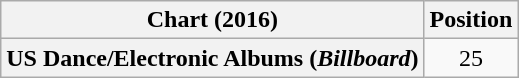<table class="wikitable plainrowheaders" style="text-align:center">
<tr>
<th scope="col">Chart (2016)</th>
<th scope="col">Position</th>
</tr>
<tr>
<th scope="row">US Dance/Electronic Albums (<em>Billboard</em>)</th>
<td>25</td>
</tr>
</table>
